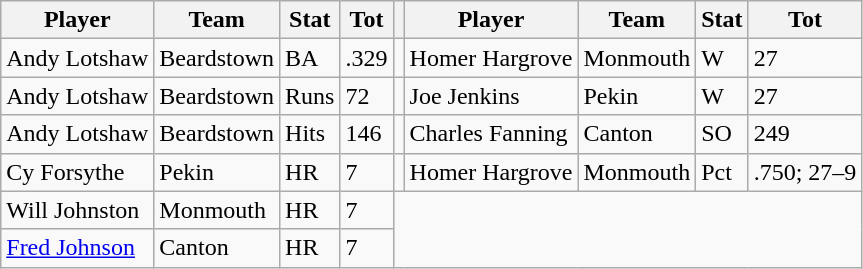<table class="wikitable">
<tr>
<th>Player</th>
<th>Team</th>
<th>Stat</th>
<th>Tot</th>
<th></th>
<th>Player</th>
<th>Team</th>
<th>Stat</th>
<th>Tot</th>
</tr>
<tr>
<td>Andy Lotshaw</td>
<td>Beardstown</td>
<td>BA</td>
<td>.329</td>
<td></td>
<td>Homer Hargrove</td>
<td>Monmouth</td>
<td>W</td>
<td>27</td>
</tr>
<tr>
<td>Andy Lotshaw</td>
<td>Beardstown</td>
<td>Runs</td>
<td>72</td>
<td></td>
<td>Joe Jenkins</td>
<td>Pekin</td>
<td>W</td>
<td>27</td>
</tr>
<tr>
<td>Andy Lotshaw</td>
<td>Beardstown</td>
<td>Hits</td>
<td>146</td>
<td></td>
<td>Charles Fanning</td>
<td>Canton</td>
<td>SO</td>
<td>249</td>
</tr>
<tr>
<td>Cy Forsythe</td>
<td>Pekin</td>
<td>HR</td>
<td>7</td>
<td></td>
<td>Homer Hargrove</td>
<td>Monmouth</td>
<td>Pct</td>
<td>.750; 27–9</td>
</tr>
<tr>
<td>Will Johnston</td>
<td>Monmouth</td>
<td>HR</td>
<td>7</td>
</tr>
<tr>
<td><a href='#'>Fred Johnson</a></td>
<td>Canton</td>
<td>HR</td>
<td>7</td>
</tr>
</table>
